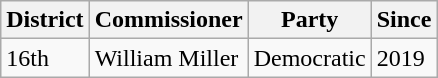<table class="wikitable">
<tr>
<th>District</th>
<th>Commissioner</th>
<th>Party</th>
<th>Since</th>
</tr>
<tr>
<td>16th</td>
<td>William Miller</td>
<td>Democratic</td>
<td>2019</td>
</tr>
</table>
